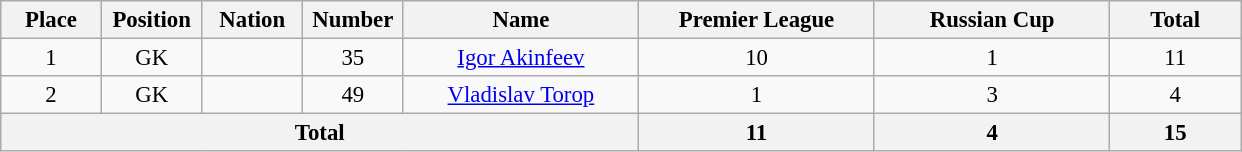<table class="wikitable" style="font-size: 95%; text-align: center;">
<tr>
<th width=60>Place</th>
<th width=60>Position</th>
<th width=60>Nation</th>
<th width=60>Number</th>
<th width=150>Name</th>
<th width=150>Premier League</th>
<th width=150>Russian Cup</th>
<th width=80>Total</th>
</tr>
<tr>
<td>1</td>
<td>GK</td>
<td></td>
<td>35</td>
<td><a href='#'>Igor Akinfeev</a></td>
<td>10</td>
<td>1</td>
<td>11</td>
</tr>
<tr>
<td>2</td>
<td>GK</td>
<td></td>
<td>49</td>
<td><a href='#'>Vladislav Torop</a></td>
<td>1</td>
<td>3</td>
<td>4</td>
</tr>
<tr>
<th colspan=5>Total</th>
<th>11</th>
<th>4</th>
<th>15</th>
</tr>
</table>
